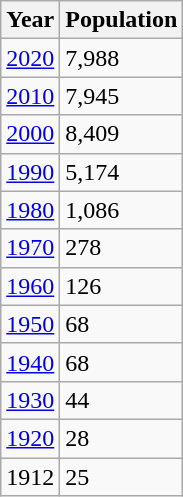<table class="wikitable">
<tr>
<th>Year</th>
<th>Population</th>
</tr>
<tr>
<td><a href='#'>2020</a></td>
<td>7,988</td>
</tr>
<tr>
<td><a href='#'>2010</a></td>
<td>7,945</td>
</tr>
<tr>
<td><a href='#'>2000</a></td>
<td>8,409</td>
</tr>
<tr>
<td><a href='#'>1990</a></td>
<td>5,174</td>
</tr>
<tr>
<td><a href='#'>1980</a></td>
<td>1,086</td>
</tr>
<tr>
<td><a href='#'>1970</a></td>
<td>278</td>
</tr>
<tr>
<td><a href='#'>1960</a></td>
<td>126</td>
</tr>
<tr>
<td><a href='#'>1950</a></td>
<td>68</td>
</tr>
<tr>
<td><a href='#'>1940</a></td>
<td>68</td>
</tr>
<tr>
<td><a href='#'>1930</a></td>
<td>44</td>
</tr>
<tr>
<td><a href='#'>1920</a></td>
<td>28</td>
</tr>
<tr>
<td>1912</td>
<td>25</td>
</tr>
</table>
